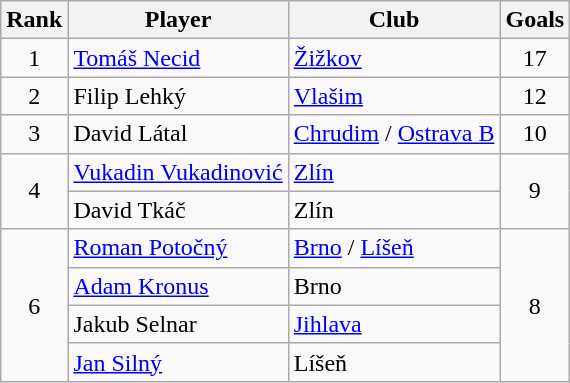<table class="wikitable" style="text-align: center;">
<tr>
<th>Rank</th>
<th>Player</th>
<th>Club</th>
<th>Goals</th>
</tr>
<tr>
<td>1</td>
<td align="left"> <a href='#'>Tomáš Necid</a></td>
<td align="left"><a href='#'>Žižkov</a></td>
<td>17</td>
</tr>
<tr>
<td>2</td>
<td align="left"> Filip Lehký</td>
<td align="left"><a href='#'>Vlašim</a></td>
<td>12</td>
</tr>
<tr>
<td>3</td>
<td align="left"> David Látal</td>
<td align="left"><a href='#'>Chrudim</a> / <a href='#'>Ostrava B</a></td>
<td>10</td>
</tr>
<tr>
<td rowspan=2>4</td>
<td align="left"> <a href='#'>Vukadin Vukadinović</a></td>
<td align="left"><a href='#'>Zlín</a></td>
<td rowspan=2>9</td>
</tr>
<tr>
<td align="left"> David Tkáč</td>
<td align="left">Zlín</td>
</tr>
<tr>
<td rowspan=4>6</td>
<td align="left"> <a href='#'>Roman Potočný</a></td>
<td align="left"><a href='#'>Brno</a> / <a href='#'>Líšeň</a></td>
<td rowspan=4>8</td>
</tr>
<tr>
<td align="left"> <a href='#'>Adam Kronus</a></td>
<td align="left">Brno</td>
</tr>
<tr>
<td align="left"> Jakub Selnar</td>
<td align="left"><a href='#'>Jihlava</a></td>
</tr>
<tr>
<td align="left"> <a href='#'>Jan Silný</a></td>
<td align="left">Líšeň</td>
</tr>
</table>
